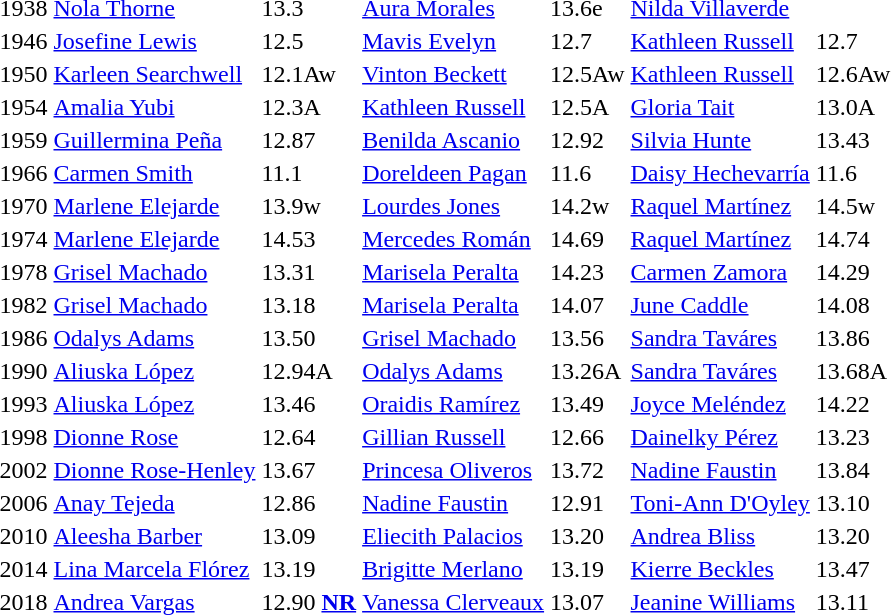<table>
<tr>
<td>1938</td>
<td><a href='#'>Nola Thorne</a><br> </td>
<td>13.3</td>
<td><a href='#'>Aura Morales</a><br> </td>
<td>13.6e</td>
<td><a href='#'>Nilda Villaverde</a><br> </td>
<td></td>
</tr>
<tr>
<td>1946</td>
<td><a href='#'>Josefine Lewis</a><br> </td>
<td>12.5</td>
<td><a href='#'>Mavis Evelyn</a><br> </td>
<td>12.7</td>
<td><a href='#'>Kathleen Russell</a><br> </td>
<td>12.7</td>
</tr>
<tr>
<td>1950</td>
<td><a href='#'>Karleen Searchwell</a><br> </td>
<td>12.1Aw</td>
<td><a href='#'>Vinton Beckett</a><br> </td>
<td>12.5Aw</td>
<td><a href='#'>Kathleen Russell</a><br> </td>
<td>12.6Aw</td>
</tr>
<tr>
<td>1954</td>
<td><a href='#'>Amalia Yubi</a><br> </td>
<td>12.3A</td>
<td><a href='#'>Kathleen Russell</a><br> </td>
<td>12.5A</td>
<td><a href='#'>Gloria Tait</a><br> </td>
<td>13.0A</td>
</tr>
<tr>
<td>1959</td>
<td><a href='#'>Guillermina Peña</a><br> </td>
<td>12.87</td>
<td><a href='#'>Benilda Ascanio</a><br> </td>
<td>12.92</td>
<td><a href='#'>Silvia Hunte</a><br> </td>
<td>13.43</td>
</tr>
<tr>
<td>1966</td>
<td><a href='#'>Carmen Smith</a><br> </td>
<td>11.1</td>
<td><a href='#'>Doreldeen Pagan</a><br> </td>
<td>11.6</td>
<td><a href='#'>Daisy Hechevarría</a><br> </td>
<td>11.6</td>
</tr>
<tr>
<td>1970</td>
<td><a href='#'>Marlene Elejarde</a><br> </td>
<td>13.9w</td>
<td><a href='#'>Lourdes Jones</a><br> </td>
<td>14.2w</td>
<td><a href='#'>Raquel Martínez</a><br> </td>
<td>14.5w</td>
</tr>
<tr>
<td>1974</td>
<td><a href='#'>Marlene Elejarde</a><br> </td>
<td>14.53</td>
<td><a href='#'>Mercedes Román</a><br> </td>
<td>14.69</td>
<td><a href='#'>Raquel Martínez</a><br> </td>
<td>14.74</td>
</tr>
<tr>
<td>1978</td>
<td><a href='#'>Grisel Machado</a><br> </td>
<td>13.31</td>
<td><a href='#'>Marisela Peralta</a><br> </td>
<td>14.23</td>
<td><a href='#'>Carmen Zamora</a><br> </td>
<td>14.29</td>
</tr>
<tr>
<td>1982</td>
<td><a href='#'>Grisel Machado</a><br> </td>
<td>13.18</td>
<td><a href='#'>Marisela Peralta</a><br> </td>
<td>14.07</td>
<td><a href='#'>June Caddle</a><br> </td>
<td>14.08</td>
</tr>
<tr>
<td>1986</td>
<td><a href='#'>Odalys Adams</a><br> </td>
<td>13.50</td>
<td><a href='#'>Grisel Machado</a><br> </td>
<td>13.56</td>
<td><a href='#'>Sandra Taváres</a><br> </td>
<td>13.86</td>
</tr>
<tr>
<td>1990</td>
<td><a href='#'>Aliuska López</a><br> </td>
<td>12.94A</td>
<td><a href='#'>Odalys Adams</a><br> </td>
<td>13.26A</td>
<td><a href='#'>Sandra Taváres</a><br> </td>
<td>13.68A</td>
</tr>
<tr>
<td>1993</td>
<td><a href='#'>Aliuska López</a><br> </td>
<td>13.46</td>
<td><a href='#'>Oraidis Ramírez</a><br> </td>
<td>13.49</td>
<td><a href='#'>Joyce Meléndez</a><br> </td>
<td>14.22</td>
</tr>
<tr>
<td>1998</td>
<td><a href='#'>Dionne Rose</a><br> </td>
<td>12.64</td>
<td><a href='#'>Gillian Russell</a><br> </td>
<td>12.66</td>
<td><a href='#'>Dainelky Pérez</a><br> </td>
<td>13.23</td>
</tr>
<tr>
<td>2002</td>
<td><a href='#'>Dionne Rose-Henley</a><br> </td>
<td>13.67</td>
<td><a href='#'>Princesa Oliveros</a><br> </td>
<td>13.72</td>
<td><a href='#'>Nadine Faustin</a><br> </td>
<td>13.84</td>
</tr>
<tr>
<td>2006</td>
<td><a href='#'>Anay Tejeda</a><br></td>
<td>12.86</td>
<td><a href='#'>Nadine Faustin</a><br></td>
<td>12.91</td>
<td><a href='#'>Toni-Ann D'Oyley</a><br></td>
<td>13.10</td>
</tr>
<tr>
<td>2010</td>
<td><a href='#'>Aleesha Barber</a><br></td>
<td>13.09</td>
<td><a href='#'>Eliecith Palacios</a><br></td>
<td>13.20</td>
<td><a href='#'>Andrea Bliss</a><br></td>
<td>13.20</td>
</tr>
<tr>
<td>2014</td>
<td><a href='#'>Lina Marcela Flórez</a><br></td>
<td>13.19</td>
<td><a href='#'>Brigitte Merlano</a><br></td>
<td>13.19</td>
<td><a href='#'>Kierre Beckles</a><br></td>
<td>13.47</td>
</tr>
<tr>
<td>2018</td>
<td><a href='#'>Andrea Vargas</a><br></td>
<td>12.90 <strong><a href='#'>NR</a></strong></td>
<td><a href='#'>Vanessa Clerveaux</a><br></td>
<td>13.07</td>
<td><a href='#'>Jeanine Williams</a><br></td>
<td>13.11</td>
</tr>
</table>
